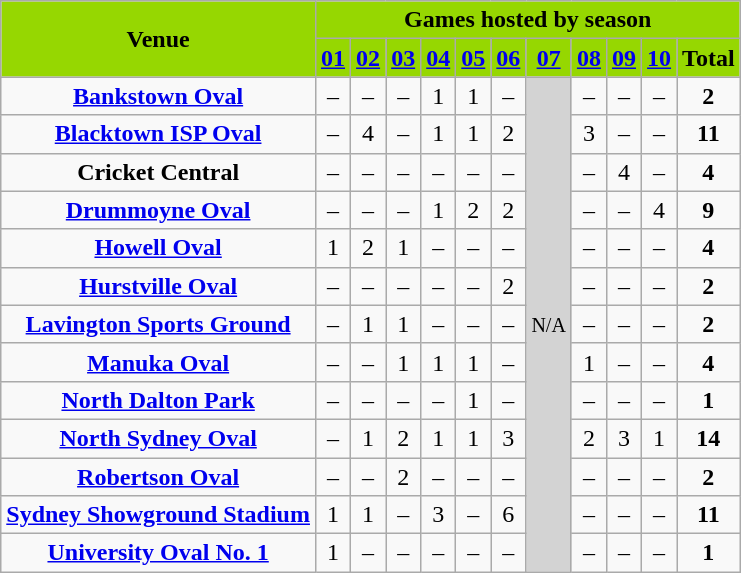<table class="wikitable" style="font-size:100%">
<tr>
<th rowspan=2 style="background:#96D701; color:black">Venue</th>
<th colspan="11" style="background:#96D701; color:black">Games hosted by season</th>
</tr>
<tr align=center style="background:#96D701; color:black">
<td><strong><a href='#'><span>01</span></a></strong></td>
<td><strong><a href='#'><span>02</span></a></strong></td>
<td><strong><a href='#'><span>03</span></a></strong></td>
<td><strong><a href='#'><span>04</span></a></strong></td>
<td><strong><a href='#'><span>05</span></a></strong></td>
<td><strong><a href='#'><span>06</span></a></strong></td>
<td><strong><a href='#'><span>07</span></a></strong></td>
<td><strong><a href='#'><span>08</span></a></strong></td>
<td><strong><a href='#'><span>09</span></a></strong></td>
<td><strong><a href='#'><span>10</span></a></strong></td>
<td style="color:black"><strong>Total</strong></td>
</tr>
<tr align=center>
<td><strong><a href='#'>Bankstown Oval</a></strong></td>
<td>–</td>
<td>–</td>
<td>–</td>
<td>1</td>
<td>1</td>
<td>–</td>
<td rowspan="13" style="background:lightgray"><small>N/A</small></td>
<td>–</td>
<td>–</td>
<td>–</td>
<td><strong>2</strong></td>
</tr>
<tr align=center>
<td><strong><a href='#'>Blacktown ISP Oval</a></strong></td>
<td>–</td>
<td>4</td>
<td>–</td>
<td>1</td>
<td>1</td>
<td>2</td>
<td>3</td>
<td>–</td>
<td>–</td>
<td><strong>11</strong></td>
</tr>
<tr align=center>
<td><strong>Cricket Central</strong></td>
<td>–</td>
<td>–</td>
<td>–</td>
<td>–</td>
<td>–</td>
<td>–</td>
<td>–</td>
<td>4</td>
<td>–</td>
<td><strong>4</strong></td>
</tr>
<tr align=center>
<td><strong><a href='#'>Drummoyne Oval</a></strong></td>
<td>–</td>
<td>–</td>
<td>–</td>
<td>1</td>
<td>2</td>
<td>2</td>
<td>–</td>
<td>–</td>
<td>4</td>
<td><strong>9</strong></td>
</tr>
<tr align=center>
<td><strong><a href='#'>Howell Oval</a></strong></td>
<td>1</td>
<td>2</td>
<td>1</td>
<td>–</td>
<td>–</td>
<td>–</td>
<td>–</td>
<td>–</td>
<td>–</td>
<td><strong>4</strong></td>
</tr>
<tr align=center>
<td><strong><a href='#'>Hurstville Oval</a></strong></td>
<td>–</td>
<td>–</td>
<td>–</td>
<td>–</td>
<td>–</td>
<td>2</td>
<td>–</td>
<td>–</td>
<td>–</td>
<td><strong>2</strong></td>
</tr>
<tr align="center">
<td><strong><a href='#'>Lavington Sports Ground</a></strong></td>
<td>–</td>
<td>1</td>
<td>1</td>
<td>–</td>
<td>–</td>
<td>–</td>
<td>–</td>
<td>–</td>
<td>–</td>
<td><strong>2</strong></td>
</tr>
<tr align="center">
<td><strong><a href='#'>Manuka Oval</a></strong></td>
<td>–</td>
<td>–</td>
<td>1</td>
<td>1</td>
<td>1</td>
<td>–</td>
<td>1</td>
<td>–</td>
<td>–</td>
<td><strong>4</strong></td>
</tr>
<tr align="center">
<td><strong><a href='#'>North Dalton Park</a></strong></td>
<td>–</td>
<td>–</td>
<td>–</td>
<td>–</td>
<td>1</td>
<td>–</td>
<td>–</td>
<td>–</td>
<td>–</td>
<td><strong>1</strong></td>
</tr>
<tr align="center">
<td><strong><a href='#'>North Sydney Oval</a></strong></td>
<td>–</td>
<td>1</td>
<td>2</td>
<td>1</td>
<td>1</td>
<td>3</td>
<td>2</td>
<td>3</td>
<td>1</td>
<td><strong>14</strong></td>
</tr>
<tr align="center">
<td><strong><a href='#'>Robertson Oval</a></strong></td>
<td>–</td>
<td>–</td>
<td>2</td>
<td>–</td>
<td>–</td>
<td>–</td>
<td>–</td>
<td>–</td>
<td>–</td>
<td><strong>2</strong></td>
</tr>
<tr align="center">
<td><strong><a href='#'>Sydney Showground Stadium</a></strong></td>
<td>1</td>
<td>1</td>
<td>–</td>
<td>3</td>
<td>–</td>
<td>6</td>
<td>–</td>
<td>–</td>
<td>–</td>
<td><strong>11</strong></td>
</tr>
<tr align="center">
<td><strong><a href='#'>University Oval No. 1</a></strong></td>
<td>1</td>
<td>–</td>
<td>–</td>
<td>–</td>
<td>–</td>
<td>–</td>
<td>–</td>
<td>–</td>
<td>–</td>
<td><strong>1</strong></td>
</tr>
</table>
